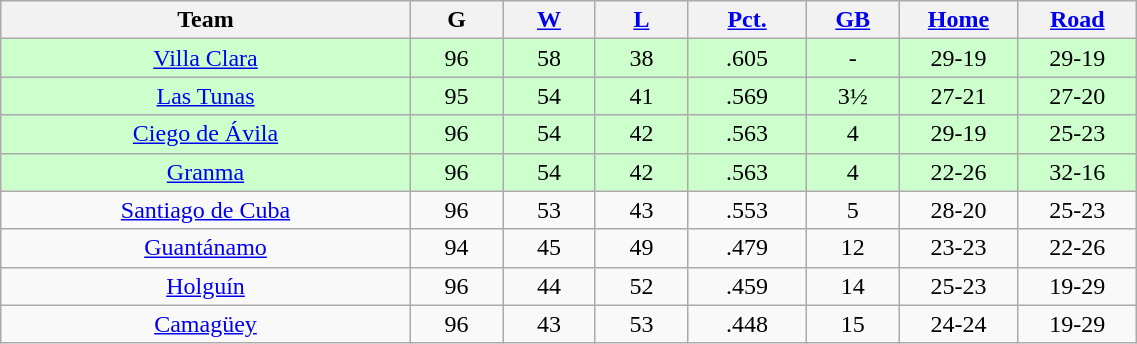<table class="wikitable" width="60%" style="text-align: center;">
<tr>
<th width="31%">Team</th>
<th width="7%">G</th>
<th width="7%"><a href='#'>W</a></th>
<th width="7%"><a href='#'>L</a></th>
<th width="9%"><a href='#'>Pct.</a></th>
<th width="7%"><a href='#'>GB</a></th>
<th width="9%"><a href='#'>Home</a></th>
<th width="9%"><a href='#'>Road</a></th>
</tr>
<tr style="background:#ccffcc;">
<td><a href='#'>Villa Clara</a></td>
<td>96</td>
<td>58</td>
<td>38</td>
<td>.605</td>
<td>-</td>
<td>29-19</td>
<td>29-19</td>
</tr>
<tr style="background:#ccffcc;">
<td><a href='#'>Las Tunas</a></td>
<td>95</td>
<td>54</td>
<td>41</td>
<td>.569</td>
<td>3½</td>
<td>27-21</td>
<td>27-20</td>
</tr>
<tr style="background:#ccffcc;">
<td><a href='#'>Ciego de Ávila</a></td>
<td>96</td>
<td>54</td>
<td>42</td>
<td>.563</td>
<td>4</td>
<td>29-19</td>
<td>25-23</td>
</tr>
<tr style="background:#ccffcc;">
<td><a href='#'>Granma</a></td>
<td>96</td>
<td>54</td>
<td>42</td>
<td>.563</td>
<td>4</td>
<td>22-26</td>
<td>32-16</td>
</tr>
<tr>
<td><a href='#'>Santiago de Cuba</a></td>
<td>96</td>
<td>53</td>
<td>43</td>
<td>.553</td>
<td>5</td>
<td>28-20</td>
<td>25-23</td>
</tr>
<tr>
<td><a href='#'>Guantánamo</a></td>
<td>94</td>
<td>45</td>
<td>49</td>
<td>.479</td>
<td>12</td>
<td>23-23</td>
<td>22-26</td>
</tr>
<tr>
<td><a href='#'>Holguín</a></td>
<td>96</td>
<td>44</td>
<td>52</td>
<td>.459</td>
<td>14</td>
<td>25-23</td>
<td>19-29</td>
</tr>
<tr>
<td><a href='#'>Camagüey</a></td>
<td>96</td>
<td>43</td>
<td>53</td>
<td>.448</td>
<td>15</td>
<td>24-24</td>
<td>19-29</td>
</tr>
</table>
